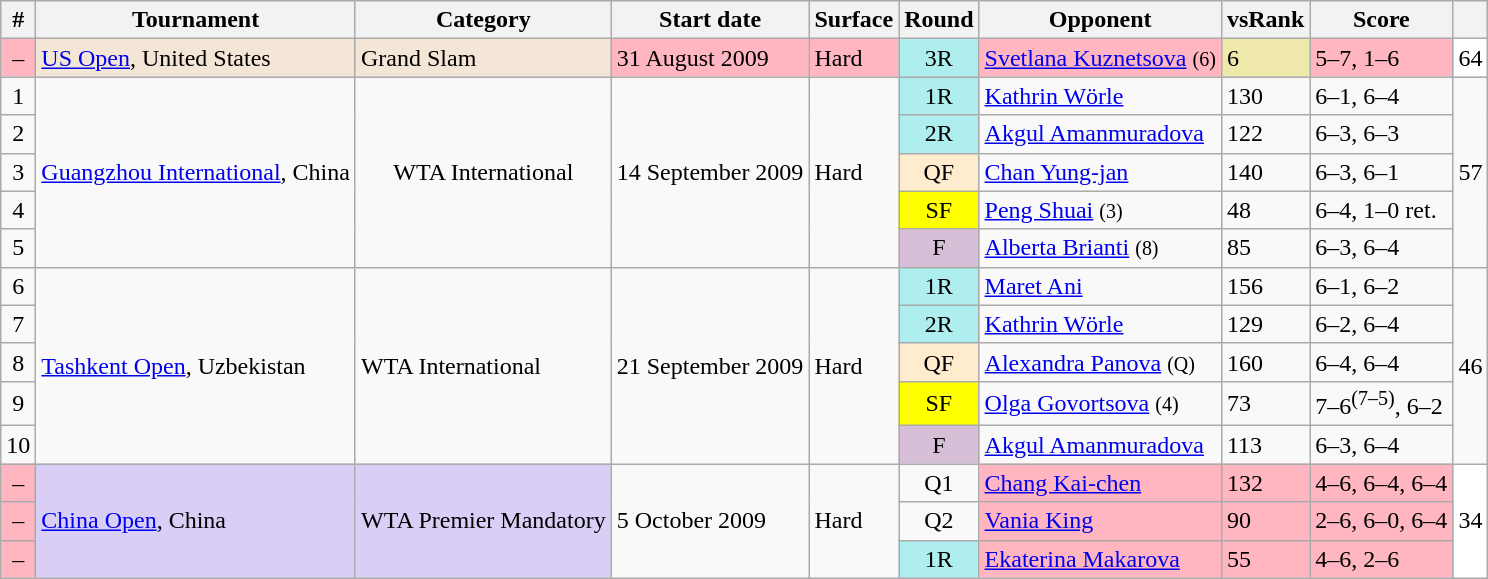<table class="wikitable sortable nowrap">
<tr>
<th scope="col">#</th>
<th scope="col">Tournament</th>
<th scope="col">Category</th>
<th scope="col">Start date</th>
<th scope="col">Surface</th>
<th scope="col">Round</th>
<th scope="col">Opponent</th>
<th scope="col">vsRank</th>
<th class="unsortable" scope="col">Score</th>
<th></th>
</tr>
<tr bgcolor="lightpink">
<td align="center">–</td>
<td bgcolor="#f3e6d7"><a href='#'>US Open</a>, United States</td>
<td bgcolor="#f3e6d7">Grand Slam</td>
<td>31 August 2009</td>
<td>Hard</td>
<td bgcolor="afeeee" align="center">3R</td>
<td> <a href='#'>Svetlana Kuznetsova</a> <small>(6)</small></td>
<td align="left" bgcolor=eee8aa>6</td>
<td>5–7, 1–6</td>
<td bgcolor=#fff>64</td>
</tr>
<tr>
<td align="center">1</td>
<td rowspan="5"><a href='#'>Guangzhou International</a>, China</td>
<td rowspan=5 align="center">WTA International</td>
<td rowspan="5">14 September 2009</td>
<td rowspan="5">Hard</td>
<td bgcolor="afeeee" align="center">1R</td>
<td> <a href='#'>Kathrin Wörle</a></td>
<td>130</td>
<td>6–1, 6–4</td>
<td rowspan=5>57</td>
</tr>
<tr>
<td align="center">2</td>
<td bgcolor="afeeee" align="center">2R</td>
<td> <a href='#'>Akgul Amanmuradova</a></td>
<td>122</td>
<td>6–3, 6–3</td>
</tr>
<tr>
<td align="center">3</td>
<td bgcolor=ffebcd align="center">QF</td>
<td> <a href='#'>Chan Yung-jan</a></td>
<td>140</td>
<td>6–3, 6–1</td>
</tr>
<tr>
<td align="center">4</td>
<td bgcolor=yellow align="center">SF</td>
<td> <a href='#'>Peng Shuai</a> <small>(3)</small></td>
<td>48</td>
<td>6–4, 1–0 ret.</td>
</tr>
<tr>
<td align="center">5</td>
<td bgcolor=thistle align="center">F</td>
<td> <a href='#'>Alberta Brianti</a> <small>(8)</small></td>
<td>85</td>
<td>6–3, 6–4</td>
</tr>
<tr>
<td align="center">6</td>
<td rowspan="5"><a href='#'>Tashkent Open</a>, Uzbekistan</td>
<td rowspan="5">WTA International</td>
<td rowspan="5">21 September 2009</td>
<td rowspan="5">Hard</td>
<td bgcolor=afeeee align="center">1R</td>
<td> <a href='#'>Maret Ani</a></td>
<td>156</td>
<td>6–1, 6–2</td>
<td rowspan=5>46</td>
</tr>
<tr>
<td align="center">7</td>
<td bgcolor=afeeee align="center">2R</td>
<td> <a href='#'>Kathrin Wörle</a></td>
<td>129</td>
<td>6–2, 6–4</td>
</tr>
<tr>
<td align="center">8</td>
<td bgcolor=ffebcd align="center">QF</td>
<td> <a href='#'>Alexandra Panova</a> <small>(Q)</small></td>
<td>160</td>
<td>6–4, 6–4</td>
</tr>
<tr>
<td align="center">9</td>
<td bgcolor=yellow align="center">SF</td>
<td> <a href='#'>Olga Govortsova</a> <small>(4)</small></td>
<td>73</td>
<td>7–6<sup>(7–5)</sup>, 6–2</td>
</tr>
<tr>
<td align="center">10</td>
<td bgcolor=thistle align="center">F</td>
<td> <a href='#'>Akgul Amanmuradova</a></td>
<td>113</td>
<td>6–3, 6–4</td>
</tr>
<tr>
<td align="center"  bgcolor="lightpink">–</td>
<td bgcolor="#d8cef6" rowspan=3><a href='#'>China Open</a>, China</td>
<td bgcolor="#d8cef6" rowspan=3>WTA Premier Mandatory</td>
<td rowspan=3>5 October 2009</td>
<td rowspan=3>Hard</td>
<td align="center">Q1</td>
<td bgcolor="lightpink"> <a href='#'>Chang Kai-chen</a></td>
<td bgcolor="lightpink" bgcolor=white>132</td>
<td bgcolor="lightpink">4–6, 6–4, 6–4</td>
<td bgcolor=#fff rowspan=3>34</td>
</tr>
<tr>
<td align="center"  bgcolor="lightpink">–</td>
<td align="center">Q2</td>
<td bgcolor="lightpink"> <a href='#'>Vania King</a></td>
<td bgcolor="lightpink" bgcolor=white>90</td>
<td bgcolor="lightpink">2–6, 6–0, 6–4</td>
</tr>
<tr>
<td align="center"  bgcolor="lightpink">–</td>
<td bgcolor=afeeee align="center">1R</td>
<td bgcolor="lightpink"> <a href='#'>Ekaterina Makarova</a></td>
<td bgcolor="lightpink" bgcolor=#fff>55</td>
<td bgcolor="lightpink">4–6, 2–6</td>
</tr>
</table>
